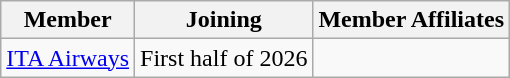<table class="wikitable sortable toccolours">
<tr>
<th style="bgcolor="silver" width:160px;">Member</th>
<th style="bgcolor="silver" width:70px;">Joining</th>
<th style="bgcolor="silver" width:215px;">Member Affiliates</th>
</tr>
<tr>
<td> <a href='#'>ITA Airways</a></td>
<td align=center>First half of 2026</td>
<td></td>
</tr>
</table>
